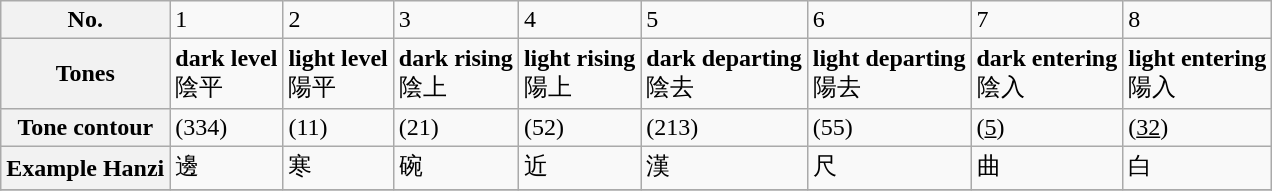<table class="wikitable">
<tr>
<th>No.</th>
<td>1</td>
<td>2</td>
<td>3</td>
<td>4</td>
<td>5</td>
<td>6</td>
<td>7</td>
<td>8</td>
</tr>
<tr>
<th>Tones</th>
<td><strong>dark level</strong><br>陰平</td>
<td><strong>light level</strong><br>陽平</td>
<td><strong>dark rising</strong><br>陰上</td>
<td><strong>light rising</strong><br>陽上</td>
<td><strong>dark departing</strong><br>陰去</td>
<td><strong>light departing</strong><br>陽去</td>
<td><strong>dark entering</strong><br>陰入</td>
<td><strong>light entering</strong><br>陽入</td>
</tr>
<tr>
<th>Tone contour</th>
<td> (334)</td>
<td> (11)</td>
<td> (21)</td>
<td> (52)</td>
<td> (213)</td>
<td> (55)</td>
<td> (<u>5</u>)</td>
<td> (<u>32</u>)</td>
</tr>
<tr>
<th>Example Hanzi</th>
<td>邊</td>
<td>寒</td>
<td>碗</td>
<td>近</td>
<td>漢</td>
<td>尺</td>
<td>曲</td>
<td>白</td>
</tr>
<tr>
</tr>
</table>
